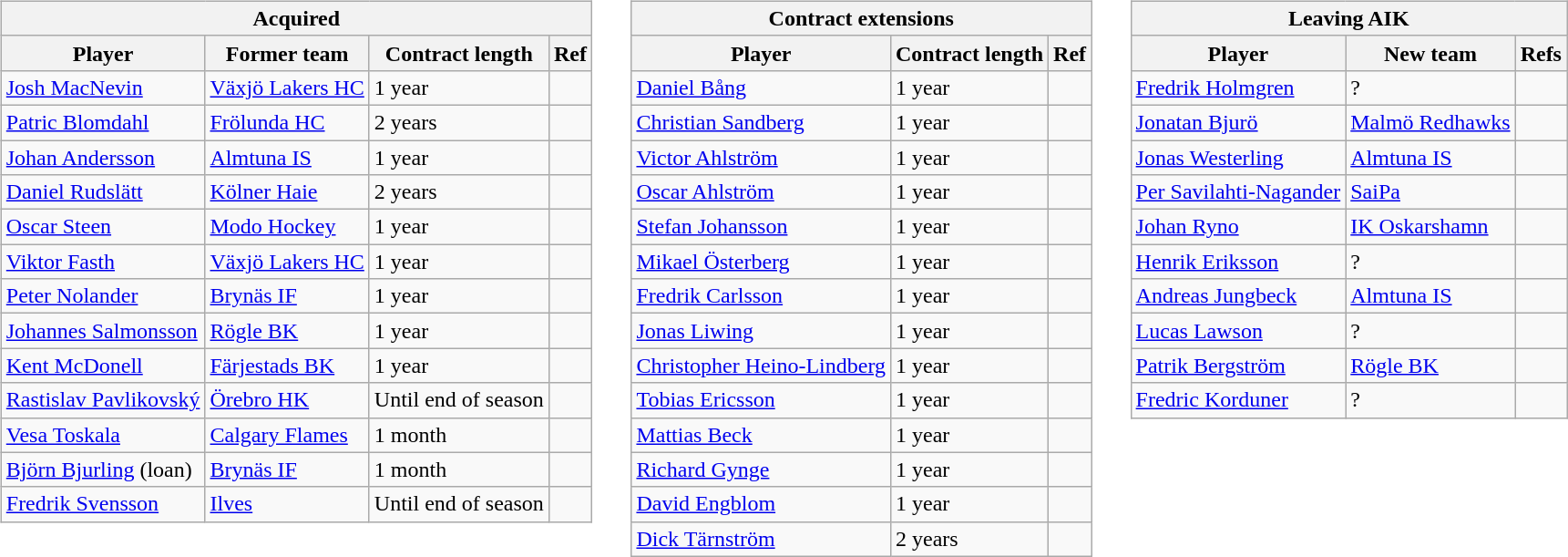<table cellspacing="10">
<tr>
<td valign="top"><br><table class="wikitable">
<tr>
<th colspan="4">Acquired</th>
</tr>
<tr>
<th>Player</th>
<th>Former team</th>
<th>Contract length</th>
<th>Ref</th>
</tr>
<tr>
<td><a href='#'>Josh MacNevin</a></td>
<td><a href='#'>Växjö Lakers HC</a></td>
<td>1 year</td>
<td></td>
</tr>
<tr>
<td><a href='#'>Patric Blomdahl</a></td>
<td><a href='#'>Frölunda HC</a></td>
<td>2 years</td>
<td></td>
</tr>
<tr>
<td><a href='#'>Johan Andersson</a></td>
<td><a href='#'>Almtuna IS</a></td>
<td>1 year</td>
<td></td>
</tr>
<tr>
<td><a href='#'>Daniel Rudslätt</a></td>
<td><a href='#'>Kölner Haie</a></td>
<td>2 years</td>
<td></td>
</tr>
<tr>
<td><a href='#'>Oscar Steen</a></td>
<td><a href='#'>Modo Hockey</a></td>
<td>1 year</td>
<td></td>
</tr>
<tr>
<td><a href='#'>Viktor Fasth</a></td>
<td><a href='#'>Växjö Lakers HC</a></td>
<td>1 year</td>
<td></td>
</tr>
<tr>
<td><a href='#'>Peter Nolander</a></td>
<td><a href='#'>Brynäs IF</a></td>
<td>1 year</td>
<td></td>
</tr>
<tr>
<td><a href='#'>Johannes Salmonsson</a></td>
<td><a href='#'>Rögle BK</a></td>
<td>1 year</td>
<td></td>
</tr>
<tr>
<td><a href='#'>Kent McDonell</a></td>
<td><a href='#'>Färjestads BK</a></td>
<td>1 year</td>
<td></td>
</tr>
<tr>
<td><a href='#'>Rastislav Pavlikovský</a></td>
<td><a href='#'>Örebro HK</a></td>
<td>Until end of season</td>
<td></td>
</tr>
<tr>
<td><a href='#'>Vesa Toskala</a></td>
<td><a href='#'>Calgary Flames</a></td>
<td>1 month</td>
<td></td>
</tr>
<tr>
<td><a href='#'>Björn Bjurling</a> (loan)</td>
<td><a href='#'>Brynäs IF</a></td>
<td>1 month</td>
<td></td>
</tr>
<tr>
<td><a href='#'>Fredrik Svensson</a></td>
<td><a href='#'>Ilves</a></td>
<td>Until end of season</td>
<td></td>
</tr>
</table>
</td>
<td valign="top"><br><table class="wikitable">
<tr>
<th colspan="3">Contract extensions</th>
</tr>
<tr>
<th>Player</th>
<th>Contract length</th>
<th>Ref</th>
</tr>
<tr>
<td><a href='#'>Daniel Bång</a></td>
<td>1 year</td>
<td></td>
</tr>
<tr>
<td><a href='#'>Christian Sandberg</a></td>
<td>1 year</td>
<td></td>
</tr>
<tr>
<td><a href='#'>Victor Ahlström</a></td>
<td>1 year</td>
<td></td>
</tr>
<tr>
<td><a href='#'>Oscar Ahlström</a></td>
<td>1 year</td>
<td></td>
</tr>
<tr>
<td><a href='#'>Stefan Johansson</a></td>
<td>1 year</td>
<td></td>
</tr>
<tr>
<td><a href='#'>Mikael Österberg</a></td>
<td>1 year</td>
<td></td>
</tr>
<tr>
<td><a href='#'>Fredrik Carlsson</a></td>
<td>1 year</td>
<td></td>
</tr>
<tr>
<td><a href='#'>Jonas Liwing</a></td>
<td>1 year</td>
<td></td>
</tr>
<tr>
<td><a href='#'>Christopher Heino-Lindberg</a></td>
<td>1 year</td>
<td></td>
</tr>
<tr>
<td><a href='#'>Tobias Ericsson</a></td>
<td>1 year</td>
<td></td>
</tr>
<tr>
<td><a href='#'>Mattias Beck</a></td>
<td>1 year</td>
<td></td>
</tr>
<tr>
<td><a href='#'>Richard Gynge</a></td>
<td>1 year</td>
<td></td>
</tr>
<tr>
<td><a href='#'>David Engblom</a></td>
<td>1 year</td>
<td></td>
</tr>
<tr>
<td><a href='#'>Dick Tärnström</a></td>
<td>2 years</td>
<td></td>
</tr>
</table>
</td>
<td valign="top"><br><table class="wikitable">
<tr>
<th colspan="3">Leaving AIK</th>
</tr>
<tr>
<th>Player</th>
<th>New team</th>
<th>Refs</th>
</tr>
<tr>
<td><a href='#'>Fredrik Holmgren</a></td>
<td>?</td>
<td></td>
</tr>
<tr>
<td><a href='#'>Jonatan Bjurö</a></td>
<td><a href='#'>Malmö Redhawks</a></td>
<td></td>
</tr>
<tr>
<td><a href='#'>Jonas Westerling</a></td>
<td><a href='#'>Almtuna IS</a></td>
<td></td>
</tr>
<tr>
<td><a href='#'>Per Savilahti-Nagander</a></td>
<td><a href='#'>SaiPa</a></td>
<td></td>
</tr>
<tr>
<td><a href='#'>Johan Ryno</a></td>
<td><a href='#'>IK Oskarshamn</a></td>
<td></td>
</tr>
<tr>
<td><a href='#'>Henrik Eriksson</a></td>
<td>?</td>
<td></td>
</tr>
<tr>
<td><a href='#'>Andreas Jungbeck</a></td>
<td><a href='#'>Almtuna IS</a></td>
<td></td>
</tr>
<tr>
<td><a href='#'>Lucas Lawson</a></td>
<td>?</td>
<td></td>
</tr>
<tr>
<td><a href='#'>Patrik Bergström</a></td>
<td><a href='#'>Rögle BK</a></td>
<td></td>
</tr>
<tr>
<td><a href='#'>Fredric Korduner</a></td>
<td>?</td>
<td></td>
</tr>
</table>
</td>
</tr>
</table>
